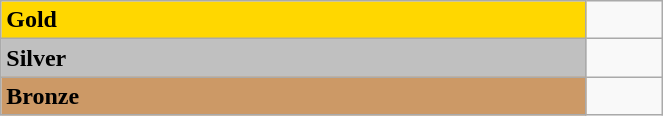<table class="wikitable" width=35%>
<tr>
<td bgcolor="gold"><strong>Gold</strong></td>
<td><strong></strong><br><strong></strong></td>
</tr>
<tr>
<td bgcolor="silver"><strong>Silver</strong></td>
<td><br></td>
</tr>
<tr>
<td bgcolor="CC9966"><strong>Bronze</strong></td>
<td><br></td>
</tr>
</table>
